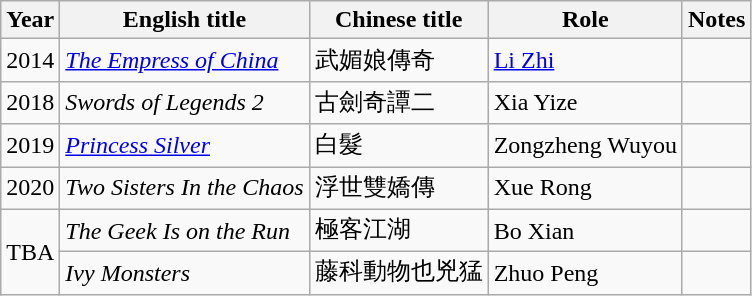<table class="wikitable sortable">
<tr>
<th>Year</th>
<th>English title</th>
<th>Chinese title</th>
<th>Role</th>
<th class="unsortable">Notes</th>
</tr>
<tr>
<td>2014</td>
<td><em><a href='#'>The Empress of China</a></em></td>
<td>武媚娘傳奇</td>
<td><a href='#'>Li Zhi</a></td>
<td></td>
</tr>
<tr>
<td>2018</td>
<td><em>Swords of Legends 2</em></td>
<td>古劍奇譚二</td>
<td>Xia Yize</td>
<td></td>
</tr>
<tr>
<td>2019</td>
<td><em><a href='#'>Princess Silver</a></em></td>
<td>白髮</td>
<td>Zongzheng Wuyou</td>
<td></td>
</tr>
<tr>
<td>2020</td>
<td><em>Two Sisters In the Chaos</em></td>
<td>浮世雙嬌傳</td>
<td>Xue Rong</td>
<td></td>
</tr>
<tr>
<td rowspan="3">TBA</td>
<td><em>The Geek Is on the Run</em></td>
<td>極客江湖</td>
<td>Bo Xian</td>
<td></td>
</tr>
<tr>
<td><em>Ivy Monsters</em></td>
<td>藤科動物也兇猛</td>
<td>Zhuo Peng</td>
<td></td>
</tr>
</table>
